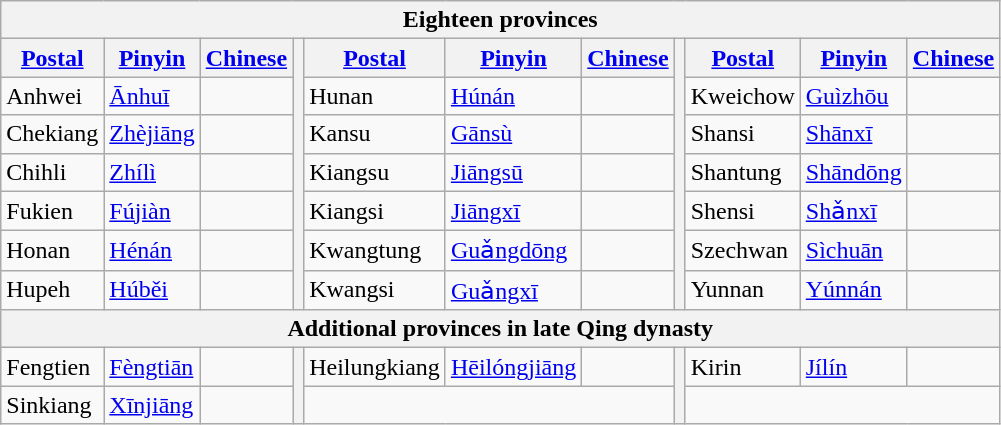<table class=wikitable>
<tr>
<th colspan=11>Eighteen provinces</th>
</tr>
<tr>
<th><a href='#'>Postal</a></th>
<th><a href='#'>Pinyin</a></th>
<th><a href='#'>Chinese</a></th>
<th rowspan=7></th>
<th><a href='#'>Postal</a></th>
<th><a href='#'>Pinyin</a></th>
<th><a href='#'>Chinese</a></th>
<th rowspan=7></th>
<th><a href='#'>Postal</a></th>
<th><a href='#'>Pinyin</a></th>
<th><a href='#'>Chinese</a></th>
</tr>
<tr>
<td>Anhwei</td>
<td><a href='#'>Ānhuī</a></td>
<td></td>
<td>Hunan</td>
<td><a href='#'>Húnán</a></td>
<td></td>
<td>Kweichow</td>
<td><a href='#'>Guìzhōu</a></td>
<td></td>
</tr>
<tr>
<td>Chekiang</td>
<td><a href='#'>Zhèjiāng</a></td>
<td></td>
<td>Kansu</td>
<td><a href='#'>Gānsù</a></td>
<td></td>
<td>Shansi</td>
<td><a href='#'>Shānxī</a></td>
<td></td>
</tr>
<tr>
<td>Chihli</td>
<td><a href='#'>Zhílì</a></td>
<td></td>
<td>Kiangsu</td>
<td><a href='#'>Jiāngsū</a></td>
<td></td>
<td>Shantung</td>
<td><a href='#'>Shāndōng</a></td>
<td></td>
</tr>
<tr>
<td>Fukien</td>
<td><a href='#'>Fújiàn</a></td>
<td></td>
<td>Kiangsi</td>
<td><a href='#'>Jiāngxī</a></td>
<td></td>
<td>Shensi</td>
<td><a href='#'>Shǎnxī</a></td>
<td></td>
</tr>
<tr>
<td>Honan</td>
<td><a href='#'>Hénán</a></td>
<td></td>
<td>Kwangtung</td>
<td><a href='#'>Guǎngdōng</a></td>
<td></td>
<td>Szechwan</td>
<td><a href='#'>Sìchuān</a></td>
<td></td>
</tr>
<tr>
<td>Hupeh</td>
<td><a href='#'>Húběi</a></td>
<td></td>
<td>Kwangsi</td>
<td><a href='#'>Guǎngxī</a></td>
<td></td>
<td>Yunnan</td>
<td><a href='#'>Yúnnán</a></td>
<td></td>
</tr>
<tr>
<th colspan=11>Additional provinces in late Qing dynasty</th>
</tr>
<tr>
<td>Fengtien</td>
<td><a href='#'>Fèngtiān</a></td>
<td></td>
<th rowspan=2></th>
<td>Heilungkiang</td>
<td><a href='#'>Hēilóngjiāng</a></td>
<td></td>
<th rowspan=2></th>
<td>Kirin</td>
<td><a href='#'>Jílín</a></td>
<td></td>
</tr>
<tr>
<td>Sinkiang</td>
<td><a href='#'>Xīnjiāng</a></td>
<td></td>
</tr>
</table>
